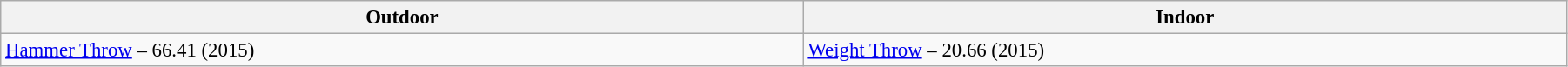<table class="wikitable" style="font-size:95%; width: 95%;">
<tr>
<th>Outdoor</th>
<th>Indoor</th>
</tr>
<tr>
<td><a href='#'>Hammer Throw</a> – 66.41 (2015)</td>
<td><a href='#'>Weight Throw</a> – 20.66 (2015)</td>
</tr>
</table>
